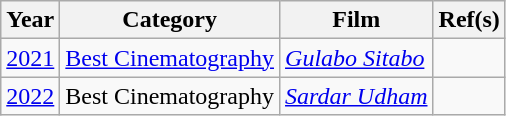<table class="wikitable">
<tr>
<th>Year</th>
<th>Category</th>
<th>Film</th>
<th>Ref(s)</th>
</tr>
<tr>
<td><a href='#'>2021</a></td>
<td><a href='#'>Best Cinematography</a></td>
<td><em><a href='#'>Gulabo Sitabo</a></em></td>
<td></td>
</tr>
<tr>
<td><a href='#'>2022</a></td>
<td>Best Cinematography</td>
<td><em><a href='#'>Sardar Udham</a></em></td>
<td></td>
</tr>
</table>
